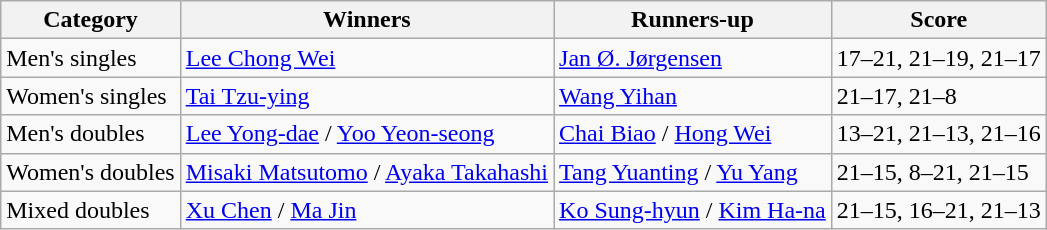<table class=wikitable style="white-space:nowrap;">
<tr>
<th>Category</th>
<th>Winners</th>
<th>Runners-up</th>
<th>Score</th>
</tr>
<tr>
<td>Men's singles</td>
<td> <a href='#'>Lee Chong Wei</a></td>
<td> <a href='#'>Jan Ø. Jørgensen</a></td>
<td>17–21, 21–19, 21–17</td>
</tr>
<tr>
<td>Women's singles</td>
<td> <a href='#'>Tai Tzu-ying</a></td>
<td> <a href='#'>Wang Yihan</a></td>
<td>21–17, 21–8</td>
</tr>
<tr>
<td>Men's doubles</td>
<td> <a href='#'>Lee Yong-dae</a> / <a href='#'>Yoo Yeon-seong</a></td>
<td> <a href='#'>Chai Biao</a> / <a href='#'>Hong Wei</a></td>
<td>13–21, 21–13, 21–16</td>
</tr>
<tr>
<td>Women's doubles</td>
<td> <a href='#'>Misaki Matsutomo</a> / <a href='#'>Ayaka Takahashi</a></td>
<td> <a href='#'>Tang Yuanting</a> / <a href='#'>Yu Yang</a></td>
<td>21–15, 8–21, 21–15</td>
</tr>
<tr>
<td>Mixed doubles</td>
<td> <a href='#'>Xu Chen</a> / <a href='#'>Ma Jin</a></td>
<td> <a href='#'>Ko Sung-hyun</a> / <a href='#'>Kim Ha-na</a></td>
<td>21–15, 16–21, 21–13</td>
</tr>
</table>
